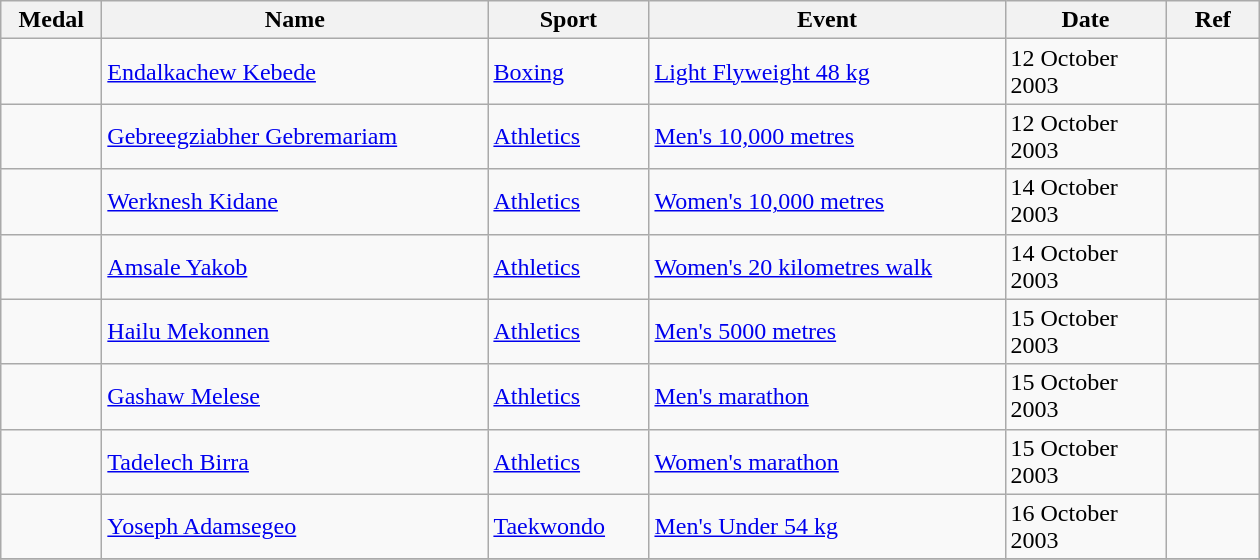<table class="wikitable sortable" style="font-size:100%">
<tr>
<th width="60">Medal</th>
<th width="250">Name</th>
<th width="100">Sport</th>
<th width="230">Event</th>
<th width="100">Date</th>
<th width="55">Ref</th>
</tr>
<tr>
<td></td>
<td><a href='#'>Endalkachew Kebede</a></td>
<td><a href='#'>Boxing</a></td>
<td><a href='#'>Light Flyweight 48 kg</a></td>
<td>12 October 2003</td>
<td><br></td>
</tr>
<tr>
<td></td>
<td><a href='#'>Gebreegziabher Gebremariam</a></td>
<td><a href='#'>Athletics</a></td>
<td><a href='#'>Men's 10,000 metres</a></td>
<td>12 October 2003</td>
<td></td>
</tr>
<tr>
<td></td>
<td><a href='#'>Werknesh Kidane</a></td>
<td><a href='#'>Athletics</a></td>
<td><a href='#'>Women's 10,000 metres</a></td>
<td>14 October 2003</td>
<td></td>
</tr>
<tr>
<td></td>
<td><a href='#'>Amsale Yakob</a></td>
<td><a href='#'>Athletics</a></td>
<td><a href='#'>Women's 20 kilometres walk</a></td>
<td>14 October 2003</td>
<td></td>
</tr>
<tr>
<td></td>
<td><a href='#'>Hailu Mekonnen</a></td>
<td><a href='#'>Athletics</a></td>
<td><a href='#'>Men's 5000 metres</a></td>
<td>15 October 2003</td>
<td></td>
</tr>
<tr>
<td></td>
<td><a href='#'>Gashaw Melese</a></td>
<td><a href='#'>Athletics</a></td>
<td><a href='#'>Men's marathon</a></td>
<td>15 October 2003</td>
<td></td>
</tr>
<tr>
<td></td>
<td><a href='#'>Tadelech Birra</a></td>
<td><a href='#'>Athletics</a></td>
<td><a href='#'>Women's marathon</a></td>
<td>15 October 2003</td>
<td></td>
</tr>
<tr>
<td></td>
<td><a href='#'>Yoseph Adamsegeo</a></td>
<td><a href='#'>Taekwondo</a></td>
<td><a href='#'>Men's Under 54 kg</a></td>
<td>16 October 2003</td>
<td><br></td>
</tr>
<tr>
</tr>
</table>
